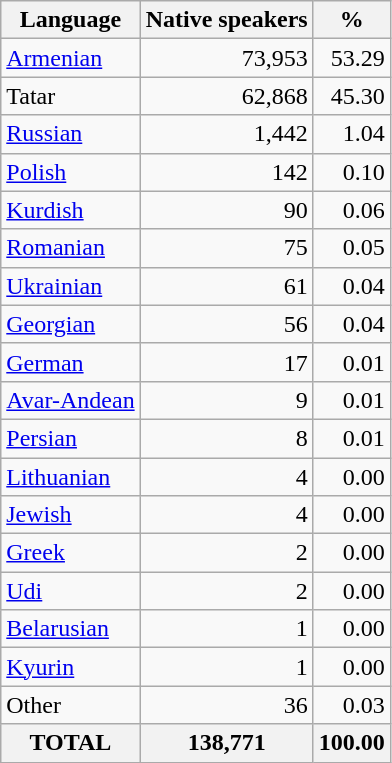<table class="wikitable sortable">
<tr>
<th>Language</th>
<th>Native speakers</th>
<th>%</th>
</tr>
<tr>
<td><a href='#'>Armenian</a></td>
<td align="right">73,953</td>
<td align="right">53.29</td>
</tr>
<tr>
<td>Tatar</td>
<td align="right">62,868</td>
<td align="right">45.30</td>
</tr>
<tr>
<td><a href='#'>Russian</a></td>
<td align="right">1,442</td>
<td align="right">1.04</td>
</tr>
<tr>
<td><a href='#'>Polish</a></td>
<td align="right">142</td>
<td align="right">0.10</td>
</tr>
<tr>
<td><a href='#'>Kurdish</a></td>
<td align="right">90</td>
<td align="right">0.06</td>
</tr>
<tr>
<td><a href='#'>Romanian</a></td>
<td align="right">75</td>
<td align="right">0.05</td>
</tr>
<tr>
<td><a href='#'>Ukrainian</a></td>
<td align="right">61</td>
<td align="right">0.04</td>
</tr>
<tr>
<td><a href='#'>Georgian</a></td>
<td align="right">56</td>
<td align="right">0.04</td>
</tr>
<tr>
<td><a href='#'>German</a></td>
<td align="right">17</td>
<td align="right">0.01</td>
</tr>
<tr>
<td><a href='#'>Avar-Andean</a></td>
<td align="right">9</td>
<td align="right">0.01</td>
</tr>
<tr>
<td><a href='#'>Persian</a></td>
<td align="right">8</td>
<td align="right">0.01</td>
</tr>
<tr>
<td><a href='#'>Lithuanian</a></td>
<td align="right">4</td>
<td align="right">0.00</td>
</tr>
<tr>
<td><a href='#'>Jewish</a></td>
<td align="right">4</td>
<td align="right">0.00</td>
</tr>
<tr>
<td><a href='#'>Greek</a></td>
<td align="right">2</td>
<td align="right">0.00</td>
</tr>
<tr>
<td><a href='#'>Udi</a></td>
<td align="right">2</td>
<td align="right">0.00</td>
</tr>
<tr>
<td><a href='#'>Belarusian</a></td>
<td align="right">1</td>
<td align="right">0.00</td>
</tr>
<tr>
<td><a href='#'>Kyurin</a></td>
<td align="right">1</td>
<td align="right">0.00</td>
</tr>
<tr>
<td>Other</td>
<td align="right">36</td>
<td align="right">0.03</td>
</tr>
<tr>
<th>TOTAL</th>
<th>138,771</th>
<th>100.00</th>
</tr>
</table>
